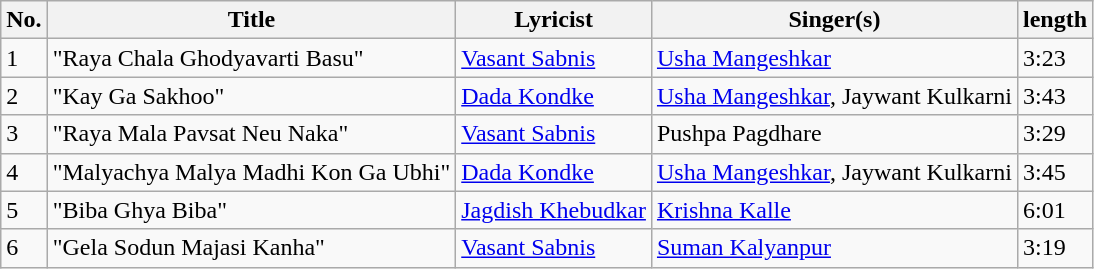<table class="wikitable">
<tr>
<th>No.</th>
<th>Title</th>
<th>Lyricist</th>
<th>Singer(s)</th>
<th>length</th>
</tr>
<tr>
<td>1</td>
<td>"Raya Chala Ghodyavarti Basu"</td>
<td><a href='#'>Vasant Sabnis</a></td>
<td><a href='#'>Usha Mangeshkar</a></td>
<td>3:23</td>
</tr>
<tr>
<td>2</td>
<td>"Kay Ga Sakhoo"</td>
<td><a href='#'>Dada Kondke</a></td>
<td><a href='#'>Usha Mangeshkar</a>, Jaywant Kulkarni</td>
<td>3:43</td>
</tr>
<tr>
<td>3</td>
<td>"Raya Mala Pavsat Neu Naka"</td>
<td><a href='#'>Vasant Sabnis</a></td>
<td>Pushpa Pagdhare</td>
<td>3:29</td>
</tr>
<tr>
<td>4</td>
<td>"Malyachya Malya Madhi Kon Ga Ubhi"</td>
<td><a href='#'>Dada Kondke</a></td>
<td><a href='#'>Usha Mangeshkar</a>, Jaywant Kulkarni</td>
<td>3:45</td>
</tr>
<tr>
<td>5</td>
<td>"Biba Ghya Biba"</td>
<td><a href='#'>Jagdish Khebudkar</a></td>
<td><a href='#'>Krishna Kalle</a></td>
<td>6:01</td>
</tr>
<tr>
<td>6</td>
<td>"Gela Sodun Majasi Kanha"</td>
<td><a href='#'>Vasant Sabnis</a></td>
<td><a href='#'>Suman Kalyanpur</a></td>
<td>3:19</td>
</tr>
</table>
